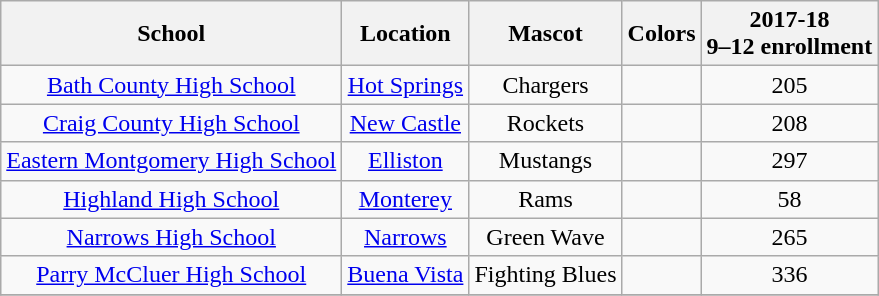<table class="wikitable" style="text-align:center;">
<tr>
<th>School</th>
<th>Location</th>
<th>Mascot</th>
<th>Colors</th>
<th>2017-18<br>9–12 enrollment</th>
</tr>
<tr>
<td><a href='#'>Bath County High School</a></td>
<td><a href='#'>Hot Springs</a></td>
<td>Chargers</td>
<td></td>
<td>205</td>
</tr>
<tr>
<td><a href='#'>Craig County High School</a></td>
<td><a href='#'>New Castle</a></td>
<td>Rockets</td>
<td></td>
<td>208</td>
</tr>
<tr>
<td><a href='#'>Eastern Montgomery High School</a></td>
<td><a href='#'>Elliston</a></td>
<td>Mustangs</td>
<td></td>
<td>297</td>
</tr>
<tr>
<td><a href='#'>Highland High School</a></td>
<td><a href='#'>Monterey</a></td>
<td>Rams</td>
<td></td>
<td>58</td>
</tr>
<tr>
<td><a href='#'>Narrows High School</a></td>
<td><a href='#'>Narrows</a></td>
<td>Green Wave</td>
<td></td>
<td>265</td>
</tr>
<tr>
<td><a href='#'>Parry McCluer High School</a></td>
<td><a href='#'>Buena Vista</a></td>
<td>Fighting Blues</td>
<td></td>
<td>336</td>
</tr>
<tr>
</tr>
</table>
